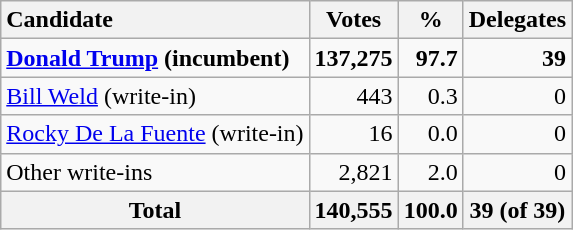<table class="wikitable sortable" style="text-align:right;">
<tr>
<th style="text-align:left;">Candidate</th>
<th>Votes</th>
<th>%</th>
<th>Delegates</th>
</tr>
<tr>
<td style="text-align:left;" data-sort-name="Trump, Donald"><strong><a href='#'>Donald Trump</a></strong> <strong>(incumbent)</strong></td>
<td><strong>137,275</strong></td>
<td><strong>97.7</strong></td>
<td><strong>39</strong></td>
</tr>
<tr>
<td style="text-align:left;" data-sort-name="Weld, William"><a href='#'>Bill Weld</a> (write-in)</td>
<td>443</td>
<td>0.3</td>
<td>0</td>
</tr>
<tr>
<td style="text-align:left;" data-sort-name="De La Fuente, Rocky"><a href='#'>Rocky De La Fuente</a> (write-in)</td>
<td>16</td>
<td>0.0</td>
<td>0</td>
</tr>
<tr>
<td style="text-align:left;" data-sort-name="Z">Other write-ins</td>
<td>2,821</td>
<td>2.0</td>
<td>0</td>
</tr>
<tr>
<th>Total</th>
<th>140,555</th>
<th>100.0</th>
<th>39 (of 39)</th>
</tr>
</table>
